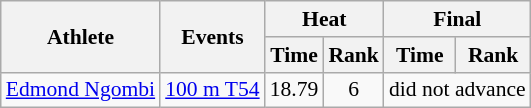<table class=wikitable style="font-size:90%">
<tr>
<th rowspan="2">Athlete</th>
<th rowspan="2">Events</th>
<th colspan="2">Heat</th>
<th colspan="2">Final</th>
</tr>
<tr>
<th scope="col">Time</th>
<th scope="col">Rank</th>
<th scope="col">Time</th>
<th scope="col">Rank</th>
</tr>
<tr align=center>
<td align=left><a href='#'>Edmond Ngombi</a></td>
<td align=left><a href='#'>100 m T54</a></td>
<td>18.79</td>
<td>6</td>
<td colspan=2>did not advance</td>
</tr>
</table>
